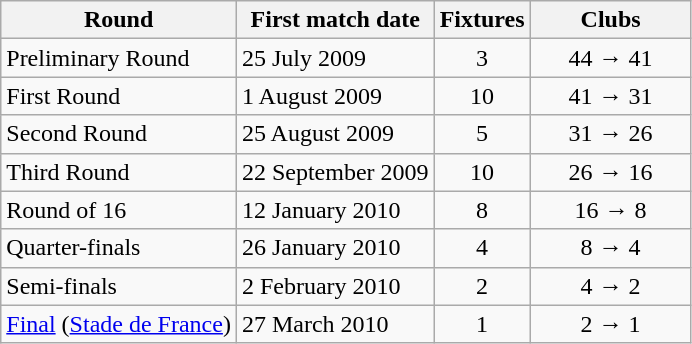<table class="wikitable" style="text-align:center">
<tr>
<th>Round</th>
<th>First match date</th>
<th>Fixtures</th>
<th width=100>Clubs</th>
</tr>
<tr>
<td align=left>Preliminary Round</td>
<td align=left>25 July 2009</td>
<td>3</td>
<td>44 → 41</td>
</tr>
<tr>
<td align=left>First Round</td>
<td align=left>1 August 2009</td>
<td>10</td>
<td>41 → 31</td>
</tr>
<tr>
<td align=left>Second Round</td>
<td align=left>25 August 2009</td>
<td>5</td>
<td>31 → 26</td>
</tr>
<tr>
<td align=left>Third Round</td>
<td align=left>22 September 2009</td>
<td>10</td>
<td>26 → 16</td>
</tr>
<tr>
<td align=left>Round of 16</td>
<td align=left>12 January 2010</td>
<td>8</td>
<td>16 → 8</td>
</tr>
<tr>
<td align=left>Quarter-finals</td>
<td align=left>26 January 2010</td>
<td>4</td>
<td>8 → 4</td>
</tr>
<tr>
<td align=left>Semi-finals</td>
<td align=left>2 February 2010</td>
<td>2</td>
<td>4 → 2</td>
</tr>
<tr>
<td align=left><a href='#'>Final</a> (<a href='#'>Stade de France</a>)</td>
<td align=left>27 March 2010</td>
<td>1</td>
<td>2 → 1</td>
</tr>
</table>
